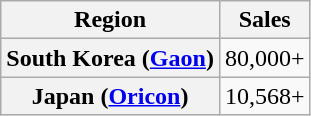<table class="wikitable plainrowheaders" style="text-align:center;">
<tr>
<th>Region</th>
<th>Sales</th>
</tr>
<tr>
<th scope="row">South Korea (<a href='#'>Gaon</a>)</th>
<td>80,000+</td>
</tr>
<tr>
<th scope="row">Japan (<a href='#'>Oricon</a>)</th>
<td>10,568+</td>
</tr>
</table>
